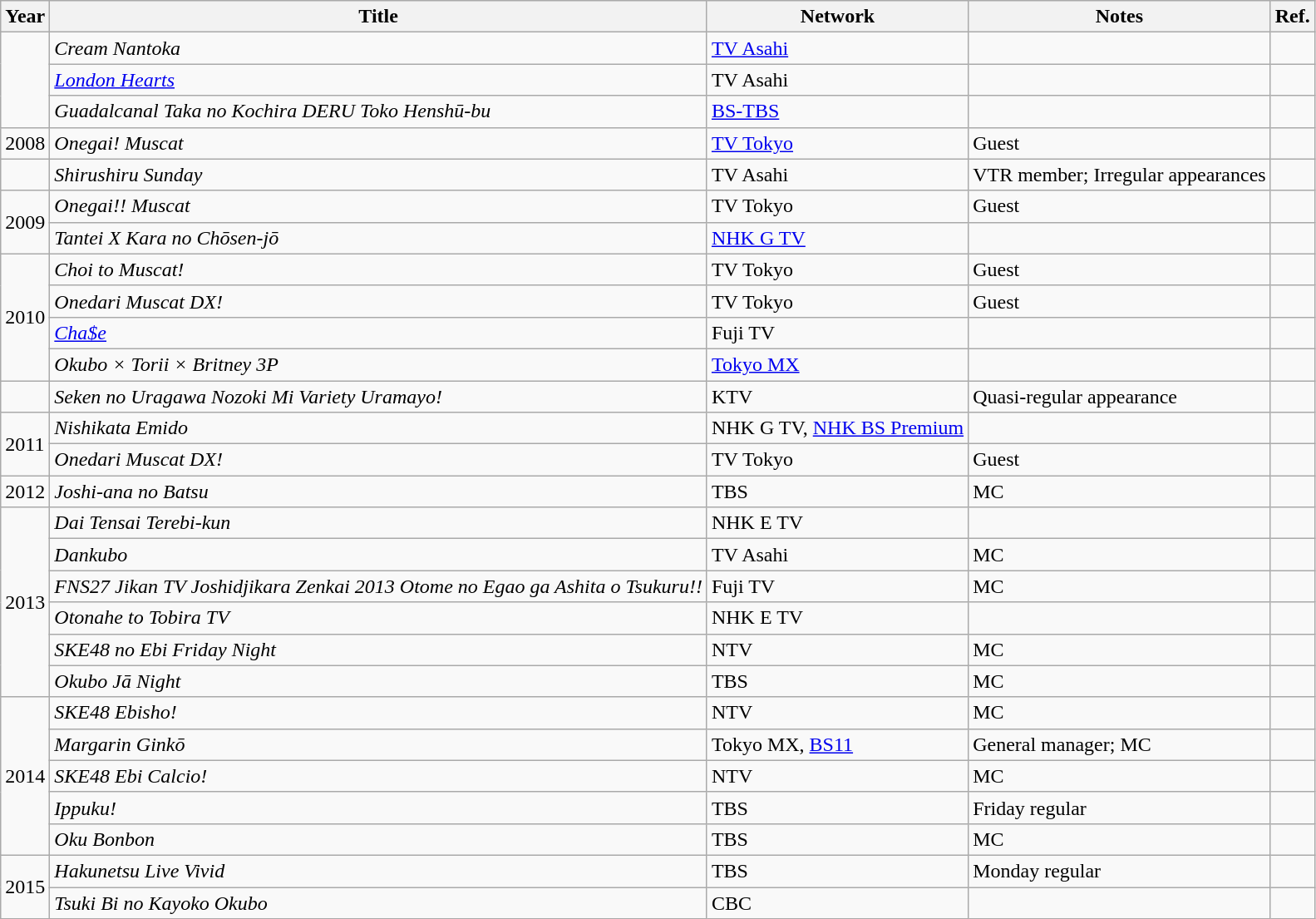<table class="wikitable">
<tr>
<th>Year</th>
<th>Title</th>
<th>Network</th>
<th>Notes</th>
<th>Ref.</th>
</tr>
<tr>
<td rowspan="3"></td>
<td><em>Cream Nantoka</em></td>
<td><a href='#'>TV Asahi</a></td>
<td></td>
<td></td>
</tr>
<tr>
<td><em><a href='#'>London Hearts</a></em></td>
<td>TV Asahi</td>
<td></td>
<td></td>
</tr>
<tr>
<td><em>Guadalcanal Taka no Kochira DERU Toko Henshū-bu</em></td>
<td><a href='#'>BS-TBS</a></td>
<td></td>
<td></td>
</tr>
<tr>
<td>2008</td>
<td><em>Onegai! Muscat</em></td>
<td><a href='#'>TV Tokyo</a></td>
<td>Guest</td>
<td></td>
</tr>
<tr>
<td></td>
<td><em>Shirushiru Sunday</em></td>
<td>TV Asahi</td>
<td>VTR member; Irregular appearances</td>
<td></td>
</tr>
<tr>
<td rowspan="2">2009</td>
<td><em>Onegai!! Muscat</em></td>
<td>TV Tokyo</td>
<td>Guest</td>
<td></td>
</tr>
<tr>
<td><em>Tantei X Kara no Chōsen-jō</em></td>
<td><a href='#'>NHK G TV</a></td>
<td></td>
<td></td>
</tr>
<tr>
<td rowspan="4">2010</td>
<td><em>Choi to Muscat!</em></td>
<td>TV Tokyo</td>
<td>Guest</td>
<td></td>
</tr>
<tr>
<td><em>Onedari Muscat DX!</em></td>
<td>TV Tokyo</td>
<td>Guest</td>
<td></td>
</tr>
<tr>
<td><em><a href='#'>Cha$e</a></em></td>
<td>Fuji TV</td>
<td></td>
<td></td>
</tr>
<tr>
<td><em>Okubo × Torii × Britney 3P</em></td>
<td><a href='#'>Tokyo MX</a></td>
<td></td>
<td></td>
</tr>
<tr>
<td></td>
<td><em>Seken no Uragawa Nozoki Mi Variety Uramayo!</em></td>
<td>KTV</td>
<td>Quasi-regular appearance</td>
<td></td>
</tr>
<tr>
<td rowspan="2">2011</td>
<td><em>Nishikata Emido</em></td>
<td>NHK G TV, <a href='#'>NHK BS Premium</a></td>
<td></td>
<td></td>
</tr>
<tr>
<td><em>Onedari Muscat DX!</em></td>
<td>TV Tokyo</td>
<td>Guest</td>
<td></td>
</tr>
<tr>
<td>2012</td>
<td><em>Joshi-ana no Batsu</em></td>
<td>TBS</td>
<td>MC</td>
<td></td>
</tr>
<tr>
<td rowspan="6">2013</td>
<td><em>Dai Tensai Terebi-kun</em></td>
<td>NHK E TV</td>
<td></td>
<td></td>
</tr>
<tr>
<td><em>Dankubo</em></td>
<td>TV Asahi</td>
<td>MC</td>
<td></td>
</tr>
<tr>
<td><em>FNS27 Jikan TV Joshidjikara Zenkai 2013 Otome no Egao ga Ashita o Tsukuru!!</em></td>
<td>Fuji TV</td>
<td>MC</td>
<td></td>
</tr>
<tr>
<td><em>Otonahe to Tobira TV</em></td>
<td>NHK E TV</td>
<td></td>
<td></td>
</tr>
<tr>
<td><em>SKE48 no Ebi Friday Night</em></td>
<td>NTV</td>
<td>MC</td>
<td></td>
</tr>
<tr>
<td><em>Okubo Jā Night</em></td>
<td>TBS</td>
<td>MC</td>
<td></td>
</tr>
<tr>
<td rowspan="5">2014</td>
<td><em>SKE48 Ebisho!</em></td>
<td>NTV</td>
<td>MC</td>
<td></td>
</tr>
<tr>
<td><em>Margarin Ginkō</em></td>
<td>Tokyo MX, <a href='#'>BS11</a></td>
<td>General manager; MC</td>
<td></td>
</tr>
<tr>
<td><em>SKE48 Ebi Calcio!</em></td>
<td>NTV</td>
<td>MC</td>
<td></td>
</tr>
<tr>
<td><em>Ippuku!</em></td>
<td>TBS</td>
<td>Friday regular</td>
<td></td>
</tr>
<tr>
<td><em>Oku Bonbon</em></td>
<td>TBS</td>
<td>MC</td>
<td></td>
</tr>
<tr>
<td rowspan="2">2015</td>
<td><em>Hakunetsu Live Vivid</em></td>
<td>TBS</td>
<td>Monday regular</td>
<td></td>
</tr>
<tr>
<td><em>Tsuki Bi no Kayoko Okubo</em></td>
<td>CBC</td>
<td></td>
<td></td>
</tr>
</table>
